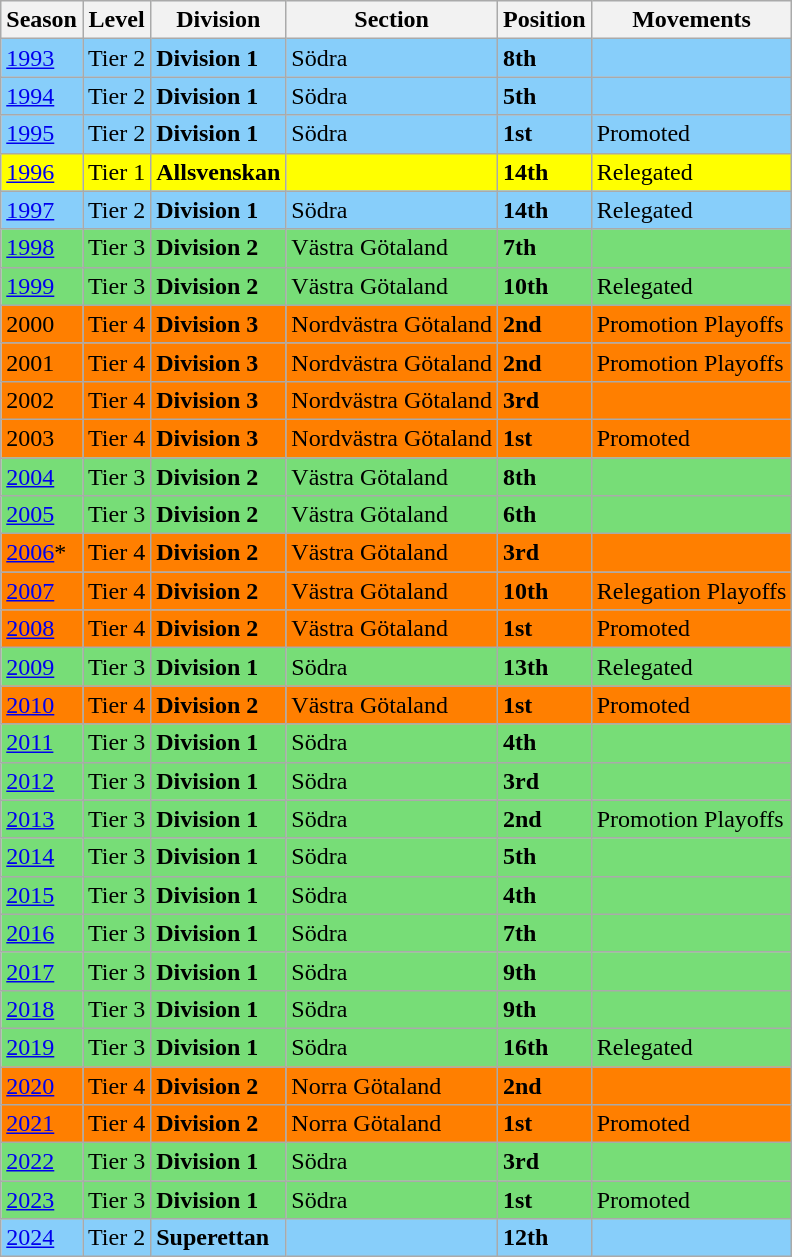<table class="wikitable">
<tr style="background:#f0f6fa;">
<th>Season</th>
<th>Level</th>
<th>Division</th>
<th>Section</th>
<th>Position</th>
<th>Movements</th>
</tr>
<tr>
<td style="background:#87CEFA;"><a href='#'>1993</a></td>
<td style="background:#87CEFA;">Tier 2</td>
<td style="background:#87CEFA;"><strong>Division 1</strong></td>
<td style="background:#87CEFA;">Södra</td>
<td style="background:#87CEFA;"><strong>8th</strong></td>
<td style="background:#87CEFA;"></td>
</tr>
<tr>
<td style="background:#87CEFA;"><a href='#'>1994</a></td>
<td style="background:#87CEFA;">Tier 2</td>
<td style="background:#87CEFA;"><strong>Division 1</strong></td>
<td style="background:#87CEFA;">Södra</td>
<td style="background:#87CEFA;"><strong>5th</strong></td>
<td style="background:#87CEFA;"></td>
</tr>
<tr>
<td style="background:#87CEFA;"><a href='#'>1995</a></td>
<td style="background:#87CEFA;">Tier 2</td>
<td style="background:#87CEFA;"><strong>Division 1</strong></td>
<td style="background:#87CEFA;">Södra</td>
<td style="background:#87CEFA;"><strong>1st</strong></td>
<td style="background:#87CEFA;">Promoted</td>
</tr>
<tr>
<td style="background:#FFFF00;"><a href='#'>1996</a></td>
<td style="background:#FFFF00;">Tier 1</td>
<td style="background:#FFFF00;"><strong>  Allsvenskan </strong></td>
<td style="background:#FFFF00;"></td>
<td style="background:#FFFF00;"><strong>14th</strong></td>
<td style="background:#FFFF00;">Relegated</td>
</tr>
<tr>
<td style="background:#87CEFA;"><a href='#'>1997</a></td>
<td style="background:#87CEFA;">Tier 2</td>
<td style="background:#87CEFA;"><strong>Division 1</strong></td>
<td style="background:#87CEFA;">Södra</td>
<td style="background:#87CEFA;"><strong>14th</strong></td>
<td style="background:#87CEFA;">Relegated</td>
</tr>
<tr>
<td style="background:#77DD77;"><a href='#'>1998</a></td>
<td style="background:#77DD77;">Tier 3</td>
<td style="background:#77DD77;"><strong>Division 2</strong></td>
<td style="background:#77DD77;">Västra Götaland</td>
<td style="background:#77DD77;"><strong>7th</strong></td>
<td style="background:#77DD77;"></td>
</tr>
<tr>
<td style="background:#77DD77;"><a href='#'>1999</a></td>
<td style="background:#77DD77;">Tier 3</td>
<td style="background:#77DD77;"><strong>Division 2</strong></td>
<td style="background:#77DD77;">Västra Götaland</td>
<td style="background:#77DD77;"><strong>10th</strong></td>
<td style="background:#77DD77;">Relegated</td>
</tr>
<tr>
<td style="background:#FF7F00;">2000</td>
<td style="background:#FF7F00;">Tier 4</td>
<td style="background:#FF7F00;"><strong>Division 3</strong></td>
<td style="background:#FF7F00;">Nordvästra Götaland</td>
<td style="background:#FF7F00;"><strong>2nd</strong></td>
<td style="background:#FF7F00;">Promotion Playoffs</td>
</tr>
<tr>
<td style="background:#FF7F00;">2001</td>
<td style="background:#FF7F00;">Tier 4</td>
<td style="background:#FF7F00;"><strong>Division 3</strong></td>
<td style="background:#FF7F00;">Nordvästra Götaland</td>
<td style="background:#FF7F00;"><strong>2nd</strong></td>
<td style="background:#FF7F00;">Promotion Playoffs</td>
</tr>
<tr>
<td style="background:#FF7F00;">2002</td>
<td style="background:#FF7F00;">Tier 4</td>
<td style="background:#FF7F00;"><strong>Division 3</strong></td>
<td style="background:#FF7F00;">Nordvästra Götaland</td>
<td style="background:#FF7F00;"><strong>3rd</strong></td>
<td style="background:#FF7F00;"></td>
</tr>
<tr>
<td style="background:#FF7F00;">2003</td>
<td style="background:#FF7F00;">Tier 4</td>
<td style="background:#FF7F00;"><strong>Division 3</strong></td>
<td style="background:#FF7F00;">Nordvästra Götaland</td>
<td style="background:#FF7F00;"><strong>1st</strong></td>
<td style="background:#FF7F00;">Promoted</td>
</tr>
<tr>
<td style="background:#77DD77;"><a href='#'>2004</a></td>
<td style="background:#77DD77;">Tier 3</td>
<td style="background:#77DD77;"><strong>Division 2</strong></td>
<td style="background:#77DD77;">Västra Götaland</td>
<td style="background:#77DD77;"><strong>8th</strong></td>
<td style="background:#77DD77;"></td>
</tr>
<tr>
<td style="background:#77DD77;"><a href='#'>2005</a></td>
<td style="background:#77DD77;">Tier 3</td>
<td style="background:#77DD77;"><strong>Division 2</strong></td>
<td style="background:#77DD77;">Västra Götaland</td>
<td style="background:#77DD77;"><strong>6th</strong></td>
<td style="background:#77DD77;"></td>
</tr>
<tr>
<td style="background:#FF7F00;"><a href='#'>2006</a>*</td>
<td style="background:#FF7F00;">Tier 4</td>
<td style="background:#FF7F00;"><strong>Division 2</strong></td>
<td style="background:#FF7F00;">Västra Götaland</td>
<td style="background:#FF7F00;"><strong>3rd</strong></td>
<td style="background:#FF7F00;"></td>
</tr>
<tr>
<td style="background:#FF7F00;"><a href='#'>2007</a></td>
<td style="background:#FF7F00;">Tier 4</td>
<td style="background:#FF7F00;"><strong>Division 2</strong></td>
<td style="background:#FF7F00;">Västra Götaland</td>
<td style="background:#FF7F00;"><strong>10th</strong></td>
<td style="background:#FF7F00;">Relegation Playoffs</td>
</tr>
<tr>
<td style="background:#FF7F00;"><a href='#'>2008</a></td>
<td style="background:#FF7F00;">Tier 4</td>
<td style="background:#FF7F00;"><strong>Division 2</strong></td>
<td style="background:#FF7F00;">Västra Götaland</td>
<td style="background:#FF7F00;"><strong>1st</strong></td>
<td style="background:#FF7F00;">Promoted</td>
</tr>
<tr>
<td style="background:#77DD77;"><a href='#'>2009</a></td>
<td style="background:#77DD77;">Tier 3</td>
<td style="background:#77DD77;"><strong>Division 1</strong></td>
<td style="background:#77DD77;">Södra</td>
<td style="background:#77DD77;"><strong>13th</strong></td>
<td style="background:#77DD77;">Relegated</td>
</tr>
<tr>
<td style="background:#FF7F00;"><a href='#'>2010</a></td>
<td style="background:#FF7F00;">Tier 4</td>
<td style="background:#FF7F00;"><strong>Division 2</strong></td>
<td style="background:#FF7F00;">Västra Götaland</td>
<td style="background:#FF7F00;"><strong>1st</strong></td>
<td style="background:#FF7F00;">Promoted</td>
</tr>
<tr>
<td style="background:#77DD77;"><a href='#'>2011</a></td>
<td style="background:#77DD77;">Tier 3</td>
<td style="background:#77DD77;"><strong>Division 1</strong></td>
<td style="background:#77DD77;">Södra</td>
<td style="background:#77DD77;"><strong>4th</strong></td>
<td style="background:#77DD77;"></td>
</tr>
<tr>
<td style="background:#77DD77;"><a href='#'>2012</a></td>
<td style="background:#77DD77;">Tier 3</td>
<td style="background:#77DD77;"><strong>Division 1</strong></td>
<td style="background:#77DD77;">Södra</td>
<td style="background:#77DD77;"><strong>3rd</strong></td>
<td style="background:#77DD77;"></td>
</tr>
<tr>
<td style="background:#77DD77;"><a href='#'>2013</a></td>
<td style="background:#77DD77;">Tier 3</td>
<td style="background:#77DD77;"><strong>Division 1</strong></td>
<td style="background:#77DD77;">Södra</td>
<td style="background:#77DD77;"><strong>2nd</strong></td>
<td style="background:#77DD77;">Promotion Playoffs</td>
</tr>
<tr>
<td style="background:#77DD77;"><a href='#'>2014</a></td>
<td style="background:#77DD77;">Tier 3</td>
<td style="background:#77DD77;"><strong>Division 1</strong></td>
<td style="background:#77DD77;">Södra</td>
<td style="background:#77DD77;"><strong>5th</strong></td>
<td style="background:#77DD77;"></td>
</tr>
<tr>
<td style="background:#77DD77;"><a href='#'>2015</a></td>
<td style="background:#77DD77;">Tier 3</td>
<td style="background:#77DD77;"><strong>Division 1</strong></td>
<td style="background:#77DD77;">Södra</td>
<td style="background:#77DD77;"><strong>4th</strong></td>
<td style="background:#77DD77;"></td>
</tr>
<tr>
<td style="background:#77DD77;"><a href='#'>2016</a></td>
<td style="background:#77DD77;">Tier 3</td>
<td style="background:#77DD77;"><strong>Division 1</strong></td>
<td style="background:#77DD77;">Södra</td>
<td style="background:#77DD77;"><strong>7th</strong></td>
<td style="background:#77DD77;"></td>
</tr>
<tr>
<td style="background:#77DD77;"><a href='#'>2017</a></td>
<td style="background:#77DD77;">Tier 3</td>
<td style="background:#77DD77;"><strong>Division 1</strong></td>
<td style="background:#77DD77;">Södra</td>
<td style="background:#77DD77;"><strong>9th</strong></td>
<td style="background:#77DD77;"></td>
</tr>
<tr>
<td style="background:#77DD77;"><a href='#'>2018</a></td>
<td style="background:#77DD77;">Tier 3</td>
<td style="background:#77DD77;"><strong>Division 1</strong></td>
<td style="background:#77DD77;">Södra</td>
<td style="background:#77DD77;"><strong>9th</strong></td>
<td style="background:#77DD77;"></td>
</tr>
<tr>
<td style="background:#77DD77;"><a href='#'>2019</a></td>
<td style="background:#77DD77;">Tier 3</td>
<td style="background:#77DD77;"><strong>Division 1</strong></td>
<td style="background:#77DD77;">Södra</td>
<td style="background:#77DD77;"><strong>16th</strong></td>
<td style="background:#77DD77;">Relegated</td>
</tr>
<tr>
<td style="background:#FF7F00;"><a href='#'>2020</a></td>
<td style="background:#FF7F00;">Tier 4</td>
<td style="background:#FF7F00;"><strong>Division 2</strong></td>
<td style="background:#FF7F00;">Norra Götaland</td>
<td style="background:#FF7F00;"><strong>2nd</strong></td>
<td style="background:#FF7F00;"></td>
</tr>
<tr>
<td style="background:#FF7F00;"><a href='#'>2021</a></td>
<td style="background:#FF7F00;">Tier 4</td>
<td style="background:#FF7F00;"><strong>Division 2</strong></td>
<td style="background:#FF7F00;">Norra Götaland</td>
<td style="background:#FF7F00;"><strong>1st</strong></td>
<td style="background:#FF7F00;">Promoted</td>
</tr>
<tr>
<td style="background:#77DD77;"><a href='#'>2022</a></td>
<td style="background:#77DD77;">Tier 3</td>
<td style="background:#77DD77;"><strong>Division 1</strong></td>
<td style="background:#77DD77;">Södra</td>
<td style="background:#77DD77;"><strong>3rd</strong></td>
<td style="background:#77DD77;"></td>
</tr>
<tr>
<td style="background:#77DD77;"><a href='#'>2023</a></td>
<td style="background:#77DD77;">Tier 3</td>
<td style="background:#77DD77;"><strong>Division 1</strong></td>
<td style="background:#77DD77;">Södra</td>
<td style="background:#77DD77;"><strong>1st</strong></td>
<td style="background:#77DD77;">Promoted</td>
</tr>
<tr>
<td style="background:#87CEFA;"><a href='#'>2024</a></td>
<td style="background:#87CEFA;">Tier 2</td>
<td style="background:#87CEFA;"><strong>Superettan</strong></td>
<td style="background:#87CEFA;"></td>
<td style="background:#87CEFA;"><strong>12th</strong></td>
<td style="background:#87CEFA;"></td>
</tr>
</table>
